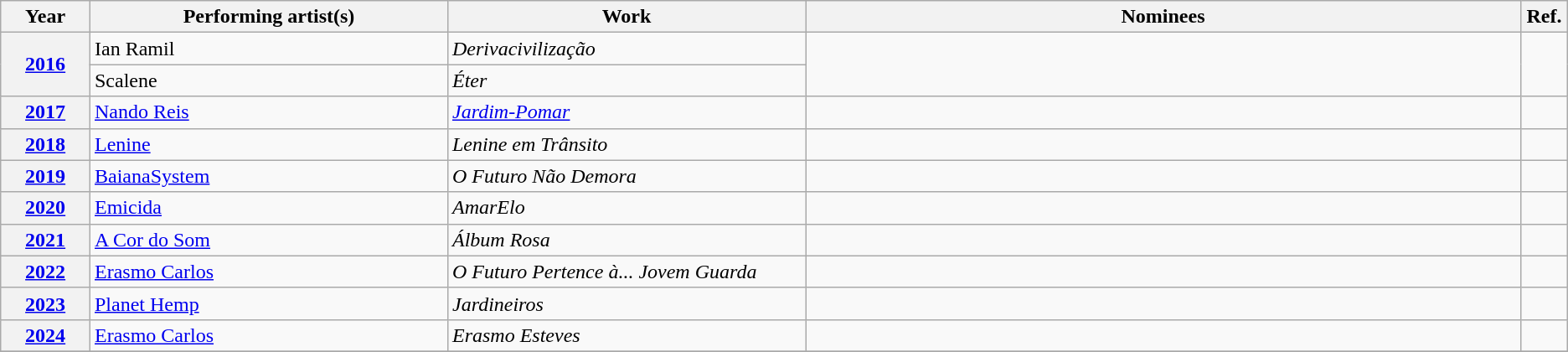<table class="wikitable">
<tr>
<th width="5%">Year</th>
<th width="20%">Performing artist(s)</th>
<th width="20%">Work</th>
<th width="40%">Nominees</th>
<th width="1%">Ref.</th>
</tr>
<tr>
<th rowspan="2"><a href='#'>2016</a></th>
<td>Ian Ramil</td>
<td><em>Derivacivilização</em></td>
<td rowspan="2"></td>
<td rowspan="2"></td>
</tr>
<tr>
<td>Scalene</td>
<td><em>Éter</em></td>
</tr>
<tr>
<th><a href='#'>2017</a></th>
<td><a href='#'>Nando Reis</a></td>
<td><em><a href='#'>Jardim-Pomar</a></em></td>
<td></td>
<td></td>
</tr>
<tr>
<th><a href='#'>2018</a></th>
<td><a href='#'>Lenine</a></td>
<td><em>Lenine em Trânsito</em></td>
<td></td>
<td></td>
</tr>
<tr>
<th><a href='#'>2019</a></th>
<td><a href='#'>BaianaSystem</a></td>
<td><em>O Futuro Não Demora</em></td>
<td></td>
<td></td>
</tr>
<tr>
<th><a href='#'>2020</a></th>
<td><a href='#'>Emicida</a></td>
<td><em>AmarElo</em></td>
<td></td>
<td></td>
</tr>
<tr>
<th style="text-align:center;"><a href='#'>2021</a></th>
<td><a href='#'>A Cor do Som</a></td>
<td><em>Álbum Rosa</em></td>
<td></td>
<td></td>
</tr>
<tr>
<th style="text-align:center;" scope="row"><a href='#'><strong>2022</strong></a></th>
<td><a href='#'>Erasmo Carlos</a></td>
<td><em>O Futuro Pertence à... Jovem Guarda</em></td>
<td></td>
<td style="text-align:center;"></td>
</tr>
<tr>
<th style="text-align:center;" scope="row"><a href='#'><strong>2023</strong></a></th>
<td><a href='#'>Planet Hemp</a></td>
<td><em>Jardineiros</em></td>
<td></td>
<td style="text-align:center;"></td>
</tr>
<tr>
<th style="text-align:center;" scope="row"><a href='#'><strong>2024</strong></a></th>
<td><a href='#'>Erasmo Carlos</a></td>
<td><em>Erasmo Esteves</em></td>
<td></td>
<td align="center"></td>
</tr>
<tr>
</tr>
</table>
